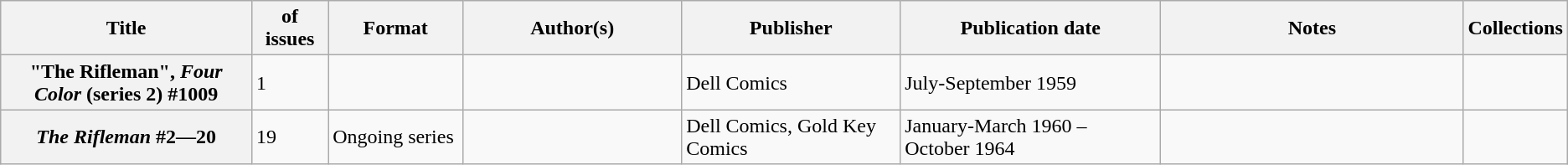<table class="wikitable">
<tr>
<th>Title</th>
<th style="width:40pt"> of issues</th>
<th style="width:75pt">Format</th>
<th style="width:125pt">Author(s)</th>
<th style="width:125pt">Publisher</th>
<th style="width:150pt">Publication date</th>
<th style="width:175pt">Notes</th>
<th>Collections</th>
</tr>
<tr>
<th>"The Rifleman", <em>Four Color</em> (series 2) #1009</th>
<td>1</td>
<td></td>
<td></td>
<td>Dell Comics</td>
<td>July-September 1959</td>
<td></td>
<td></td>
</tr>
<tr>
<th><em>The Rifleman</em> #2—20</th>
<td>19</td>
<td>Ongoing series</td>
<td></td>
<td>Dell Comics, Gold Key Comics</td>
<td>January-March 1960 – October 1964</td>
<td></td>
<td></td>
</tr>
</table>
